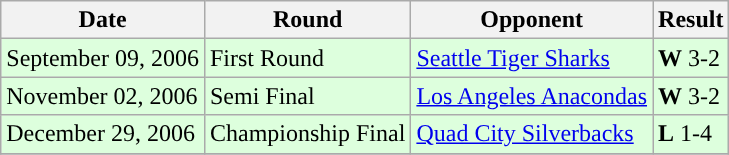<table class="wikitable">
<tr>
<th>Date</th>
<th>Round</th>
<th>Opponent</th>
<th>Result</th>
</tr>
<tr style="background: #ddffdd;">
<td>September 09, 2006</td>
<td>First Round</td>
<td><a href='#'>Seattle Tiger Sharks</a></td>
<td><strong>W</strong> 3-2</td>
</tr>
<tr style="background: #ddffdd;">
<td>November 02, 2006</td>
<td>Semi Final</td>
<td><a href='#'>Los Angeles Anacondas</a></td>
<td><strong>W</strong> 3-2</td>
</tr>
<tr style="background: #ddffdd;">
<td>December 29, 2006</td>
<td>Championship Final</td>
<td><a href='#'>Quad City Silverbacks</a></td>
<td><strong>L</strong> 1-4</td>
</tr>
<tr style="background: #ddffdd;">
</tr>
</table>
